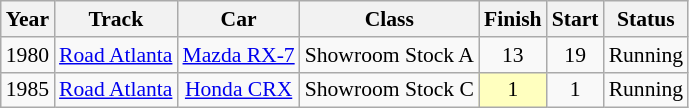<table class="wikitable" style="text-align:center; font-size:90%">
<tr>
<th>Year</th>
<th>Track</th>
<th>Car</th>
<th>Class</th>
<th>Finish</th>
<th>Start</th>
<th>Status</th>
</tr>
<tr>
<td>1980</td>
<td><a href='#'>Road Atlanta</a></td>
<td><a href='#'>Mazda RX-7</a></td>
<td>Showroom Stock A</td>
<td>13</td>
<td>19</td>
<td>Running</td>
</tr>
<tr>
<td>1985</td>
<td><a href='#'>Road Atlanta</a></td>
<td><a href='#'>Honda CRX</a></td>
<td>Showroom Stock C</td>
<td style="background:#FFFFBF;">1</td>
<td>1</td>
<td>Running</td>
</tr>
</table>
